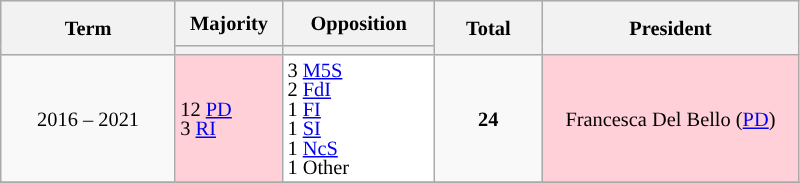<table class="wikitable" style="text-align:center;font-size:85%;line-height:13px">
<tr style="height:30px; background-color:#E9E9E9">
<th style="width:110px;" rowspan="2">Term</th>
<th style="width:65px;">Majority</th>
<th style="width:95px;">Opposition</th>
<th style="width:65px;" rowspan="2">Total</th>
<th style="width:165px;" rowspan="2">President</th>
</tr>
<tr>
<th style="background:"></th>
<th style="background:"></th>
</tr>
<tr>
<td>2016 – 2021</td>
<td style="background:#FFD0D7; text-align:left;">12 <a href='#'>PD</a> <br>3 <a href='#'>RI</a></td>
<td style="background:white; text-align:left;">3 <a href='#'>M5S</a> <br> 2 <a href='#'>FdI</a> <br> 1 <a href='#'>FI</a><br> 1 <a href='#'>SI</a> <br> 1 <a href='#'>NcS</a> <br> 1 Other</td>
<td><strong>24</strong></td>
<td style="background:#FFD0D7; text-align:center;">Francesca Del Bello (<a href='#'>PD</a>)</td>
</tr>
<tr>
</tr>
</table>
